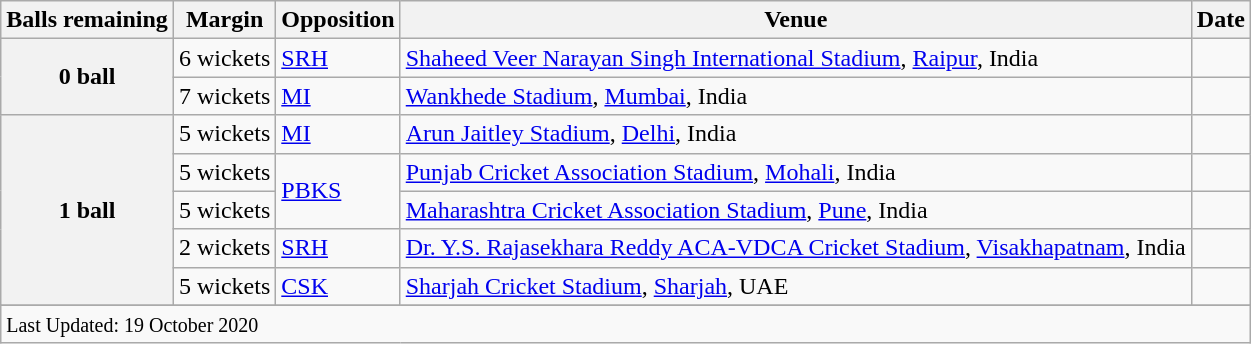<table class="wikitable">
<tr>
<th>Balls remaining</th>
<th>Margin</th>
<th>Opposition</th>
<th>Venue</th>
<th>Date</th>
</tr>
<tr>
<th rowspan=2>0 ball</th>
<td>6 wickets</td>
<td><a href='#'>SRH</a></td>
<td><a href='#'>Shaheed Veer Narayan Singh International Stadium</a>, <a href='#'>Raipur</a>, India</td>
<td></td>
</tr>
<tr>
<td>7 wickets</td>
<td><a href='#'>MI</a></td>
<td><a href='#'>Wankhede Stadium</a>, <a href='#'>Mumbai</a>, India</td>
<td></td>
</tr>
<tr>
<th rowspan=5>1 ball</th>
<td>5 wickets</td>
<td><a href='#'>MI</a></td>
<td><a href='#'>Arun Jaitley Stadium</a>, <a href='#'>Delhi</a>, India</td>
<td></td>
</tr>
<tr>
<td>5 wickets</td>
<td rowspan=2><a href='#'>PBKS</a></td>
<td><a href='#'>Punjab Cricket Association Stadium</a>, <a href='#'>Mohali</a>, India</td>
<td></td>
</tr>
<tr>
<td>5 wickets</td>
<td><a href='#'>Maharashtra Cricket Association Stadium</a>, <a href='#'>Pune</a>, India</td>
<td></td>
</tr>
<tr>
<td>2 wickets</td>
<td><a href='#'>SRH</a></td>
<td><a href='#'>Dr. Y.S. Rajasekhara Reddy ACA-VDCA Cricket Stadium</a>, <a href='#'>Visakhapatnam</a>, India</td>
<td></td>
</tr>
<tr>
<td>5 wickets</td>
<td><a href='#'>CSK</a></td>
<td><a href='#'>Sharjah Cricket Stadium</a>, <a href='#'>Sharjah</a>, UAE</td>
<td></td>
</tr>
<tr>
</tr>
<tr class=sortbottom>
<td colspan=5><small>Last Updated: 19 October 2020</small></td>
</tr>
</table>
